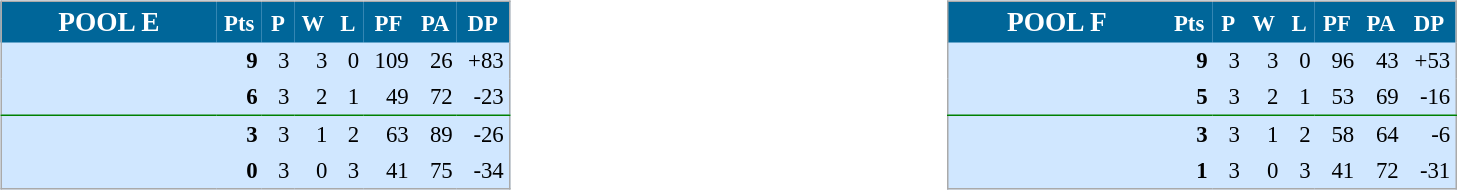<table width="100%" align=center>
<tr>
<td valign="top" width="50%"><br><table align=center cellpadding="3" cellspacing="0" style="background: #D0E7FF; border: 1px #aaa solid; border-collapse: collapse; font-size: 95%;" width=340>
<tr bgcolor=#006699 style="color:white;">
<th width=34% style=font-size:120%><strong>POOL E</strong></th>
<th width=5%>Pts</th>
<th width=5%>P</th>
<th width=5%>W</th>
<th width=5%>L</th>
<th width=5%>PF</th>
<th width=5%>PA</th>
<th width=5%>DP</th>
</tr>
<tr align=right>
<td align=left></td>
<td><strong>9</strong></td>
<td>3</td>
<td>3</td>
<td>0</td>
<td>109</td>
<td>26</td>
<td>+83</td>
</tr>
<tr align=right style="border-bottom:1px solid green;">
<td align=left></td>
<td><strong>6</strong></td>
<td>3</td>
<td>2</td>
<td>1</td>
<td>49</td>
<td>72</td>
<td>-23</td>
</tr>
<tr align=right>
<td align=left></td>
<td><strong>3</strong></td>
<td>3</td>
<td>1</td>
<td>2</td>
<td>63</td>
<td>89</td>
<td>-26</td>
</tr>
<tr align=right>
<td align=left></td>
<td><strong>0</strong></td>
<td>3</td>
<td>0</td>
<td>3</td>
<td>41</td>
<td>75</td>
<td>-34</td>
</tr>
</table>
</td>
<td valign="top" width="50%"><br><table align=center cellpadding="3" cellspacing="0" style="background: #D0E7FF; border: 1px #aaa solid; border-collapse: collapse; font-size:95%;" width=340>
<tr bgcolor=#006699 style="color:white;">
<th width=34% style=font-size:120%><strong>POOL F</strong></th>
<th width=5%>Pts</th>
<th width=5%>P</th>
<th width=5%>W</th>
<th width=5%>L</th>
<th width=5%>PF</th>
<th width=5%>PA</th>
<th width=5%>DP</th>
</tr>
<tr align=right>
<td align=left></td>
<td><strong>9</strong></td>
<td>3</td>
<td>3</td>
<td>0</td>
<td>96</td>
<td>43</td>
<td>+53</td>
</tr>
<tr align=right style="border-bottom:1px solid green;">
<td align=left></td>
<td><strong>5</strong></td>
<td>3</td>
<td>2</td>
<td>1</td>
<td>53</td>
<td>69</td>
<td>-16</td>
</tr>
<tr align=right>
<td align=left></td>
<td><strong>3</strong></td>
<td>3</td>
<td>1</td>
<td>2</td>
<td>58</td>
<td>64</td>
<td>-6</td>
</tr>
<tr align=right>
<td align=left></td>
<td><strong>1</strong></td>
<td>3</td>
<td>0</td>
<td>3</td>
<td>41</td>
<td>72</td>
<td>-31</td>
</tr>
</table>
</td>
</tr>
</table>
